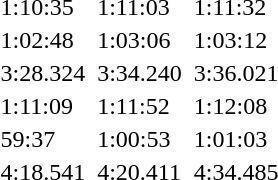<table>
<tr>
<td></td>
<td></td>
<td>1:10:35</td>
<td></td>
<td>1:11:03</td>
<td></td>
<td>1:11:32</td>
</tr>
<tr>
<td></td>
<td></td>
<td>1:02:48</td>
<td></td>
<td>1:03:06</td>
<td></td>
<td>1:03:12</td>
</tr>
<tr>
<td></td>
<td></td>
<td>3:28.324</td>
<td></td>
<td>3:34.240</td>
<td></td>
<td>3:36.021</td>
</tr>
<tr>
<td></td>
<td></td>
<td>1:11:09</td>
<td></td>
<td>1:11:52</td>
<td></td>
<td>1:12:08</td>
</tr>
<tr>
<td></td>
<td></td>
<td>59:37</td>
<td></td>
<td>1:00:53</td>
<td></td>
<td>1:01:03</td>
</tr>
<tr>
<td></td>
<td></td>
<td>4:18.541</td>
<td></td>
<td>4:20.411</td>
<td></td>
<td>4:34.485</td>
</tr>
<tr>
</tr>
</table>
